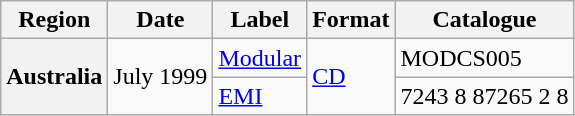<table class="wikitable plainrowheaders">
<tr>
<th>Region</th>
<th>Date</th>
<th>Label</th>
<th>Format</th>
<th>Catalogue</th>
</tr>
<tr>
<th scope="row" rowspan="2">Australia</th>
<td rowspan="2">July 1999</td>
<td><a href='#'>Modular</a></td>
<td rowspan="2"><a href='#'>CD</a></td>
<td>MODCS005</td>
</tr>
<tr>
<td><a href='#'>EMI</a></td>
<td>7243 8 87265 2 8</td>
</tr>
</table>
